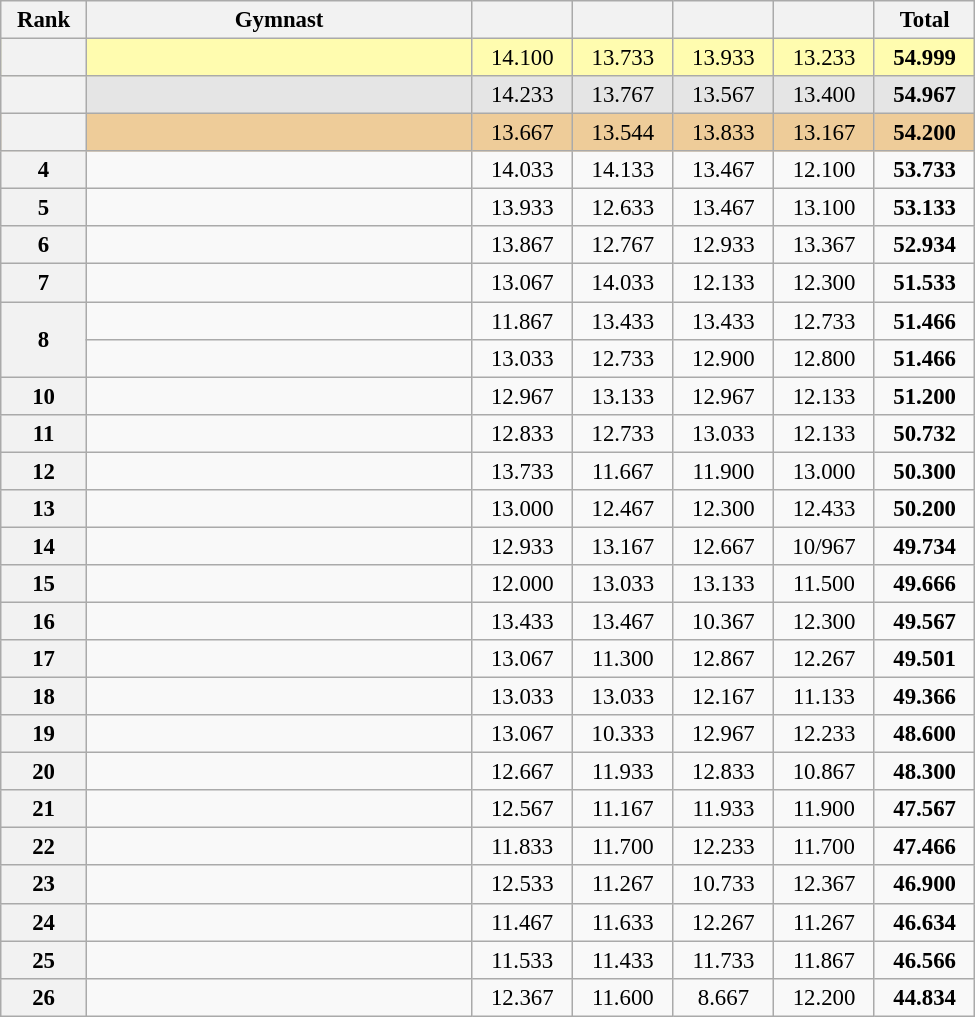<table class="wikitable sortable" style="text-align:center; font-size:95%">
<tr>
<th scope="col" style="width:50px;">Rank</th>
<th scope="col" style="width:250px;">Gymnast</th>
<th scope="col" style="width:60px;"></th>
<th scope="col" style="width:60px;"></th>
<th scope="col" style="width:60px;"></th>
<th scope="col" style="width:60px;"></th>
<th scope="col" style="width:60px;">Total</th>
</tr>
<tr style="background:#fffcaf;">
<th scope=row style="text-align:center"></th>
<td align=left></td>
<td>14.100</td>
<td>13.733</td>
<td>13.933</td>
<td>13.233</td>
<td><strong>54.999</strong></td>
</tr>
<tr style="background:#e5e5e5;">
<th scope=row style="text-align:center"></th>
<td align=left></td>
<td>14.233</td>
<td>13.767</td>
<td>13.567</td>
<td>13.400</td>
<td><strong>54.967</strong></td>
</tr>
<tr style="background:#ec9;">
<th scope=row style="text-align:center"></th>
<td align=left></td>
<td>13.667</td>
<td>13.544</td>
<td>13.833</td>
<td>13.167</td>
<td><strong>54.200</strong></td>
</tr>
<tr>
<th scope=row style="text-align:center">4</th>
<td align=left></td>
<td>14.033</td>
<td>14.133</td>
<td>13.467</td>
<td>12.100</td>
<td><strong>53.733</strong></td>
</tr>
<tr>
<th scope=row style="text-align:center">5</th>
<td align=left></td>
<td>13.933</td>
<td>12.633</td>
<td>13.467</td>
<td>13.100</td>
<td><strong>53.133</strong></td>
</tr>
<tr>
<th scope=row style="text-align:center">6</th>
<td align=left></td>
<td>13.867</td>
<td>12.767</td>
<td>12.933</td>
<td>13.367</td>
<td><strong>52.934</strong></td>
</tr>
<tr>
<th scope=row style="text-align:center">7</th>
<td align=left></td>
<td>13.067</td>
<td>14.033</td>
<td>12.133</td>
<td>12.300</td>
<td><strong>51.533</strong></td>
</tr>
<tr>
<th rowspan="2" scope=row style="text-align:center">8</th>
<td align=left></td>
<td>11.867</td>
<td>13.433</td>
<td>13.433</td>
<td>12.733</td>
<td><strong>51.466</strong></td>
</tr>
<tr>
<td align=left></td>
<td>13.033</td>
<td>12.733</td>
<td>12.900</td>
<td>12.800</td>
<td><strong>51.466</strong></td>
</tr>
<tr>
<th scope=row style="text-align:center">10</th>
<td align=left></td>
<td>12.967</td>
<td>13.133</td>
<td>12.967</td>
<td>12.133</td>
<td><strong>51.200</strong></td>
</tr>
<tr>
<th scope=row style="text-align:center">11</th>
<td align=left></td>
<td>12.833</td>
<td>12.733</td>
<td>13.033</td>
<td>12.133</td>
<td><strong>50.732</strong></td>
</tr>
<tr>
<th scope=row style="text-align:center">12</th>
<td align=left></td>
<td>13.733</td>
<td>11.667</td>
<td>11.900</td>
<td>13.000</td>
<td><strong>50.300</strong></td>
</tr>
<tr>
<th scope=row style="text-align:center">13</th>
<td align=left></td>
<td>13.000</td>
<td>12.467</td>
<td>12.300</td>
<td>12.433</td>
<td><strong>50.200</strong></td>
</tr>
<tr>
<th scope=row style="text-align:center">14</th>
<td align=left></td>
<td>12.933</td>
<td>13.167</td>
<td>12.667</td>
<td>10/967</td>
<td><strong>49.734</strong></td>
</tr>
<tr>
<th scope=row style="text-align:center">15</th>
<td align=left></td>
<td>12.000</td>
<td>13.033</td>
<td>13.133</td>
<td>11.500</td>
<td><strong>49.666</strong></td>
</tr>
<tr>
<th scope=row style="text-align:center">16</th>
<td align=left></td>
<td>13.433</td>
<td>13.467</td>
<td>10.367</td>
<td>12.300</td>
<td><strong>49.567</strong></td>
</tr>
<tr>
<th scope=row style="text-align:center">17</th>
<td align=left></td>
<td>13.067</td>
<td>11.300</td>
<td>12.867</td>
<td>12.267</td>
<td><strong>49.501</strong></td>
</tr>
<tr>
<th scope=row style="text-align:center">18</th>
<td align=left></td>
<td>13.033</td>
<td>13.033</td>
<td>12.167</td>
<td>11.133</td>
<td><strong>49.366</strong></td>
</tr>
<tr>
<th scope=row style="text-align:center">19</th>
<td align=left></td>
<td>13.067</td>
<td>10.333</td>
<td>12.967</td>
<td>12.233</td>
<td><strong>48.600</strong></td>
</tr>
<tr>
<th scope=row style="text-align:center">20</th>
<td align=left></td>
<td>12.667</td>
<td>11.933</td>
<td>12.833</td>
<td>10.867</td>
<td><strong>48.300</strong></td>
</tr>
<tr>
<th scope=row style="text-align:center">21</th>
<td align=left></td>
<td>12.567</td>
<td>11.167</td>
<td>11.933</td>
<td>11.900</td>
<td><strong>47.567</strong></td>
</tr>
<tr>
<th scope=row style="text-align:center">22</th>
<td align=left></td>
<td>11.833</td>
<td>11.700</td>
<td>12.233</td>
<td>11.700</td>
<td><strong>47.466</strong></td>
</tr>
<tr>
<th scope=row style="text-align:center">23</th>
<td align=left></td>
<td>12.533</td>
<td>11.267</td>
<td>10.733</td>
<td>12.367</td>
<td><strong>46.900</strong></td>
</tr>
<tr>
<th scope=row style="text-align:center">24</th>
<td align=left></td>
<td>11.467</td>
<td>11.633</td>
<td>12.267</td>
<td>11.267</td>
<td><strong>46.634</strong></td>
</tr>
<tr>
<th scope=row style="text-align:center">25</th>
<td align=left></td>
<td>11.533</td>
<td>11.433</td>
<td>11.733</td>
<td>11.867</td>
<td><strong>46.566</strong></td>
</tr>
<tr>
<th scope=row style="text-align:center">26</th>
<td align=left></td>
<td>12.367</td>
<td>11.600</td>
<td>8.667</td>
<td>12.200</td>
<td><strong>44.834</strong></td>
</tr>
</table>
